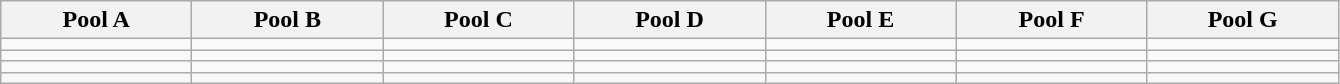<table class="wikitable">
<tr>
<th width=120>Pool A</th>
<th width=120>Pool B</th>
<th width=120>Pool C</th>
<th width=120>Pool D</th>
<th width=120>Pool E</th>
<th width=120>Pool F</th>
<th width=120>Pool G</th>
</tr>
<tr>
<td></td>
<td></td>
<td></td>
<td></td>
<td></td>
<td></td>
<td></td>
</tr>
<tr>
<td></td>
<td></td>
<td></td>
<td></td>
<td></td>
<td></td>
<td></td>
</tr>
<tr>
<td></td>
<td></td>
<td></td>
<td></td>
<td></td>
<td></td>
<td></td>
</tr>
<tr>
<td></td>
<td></td>
<td></td>
<td></td>
<td></td>
<td></td>
<td></td>
</tr>
</table>
